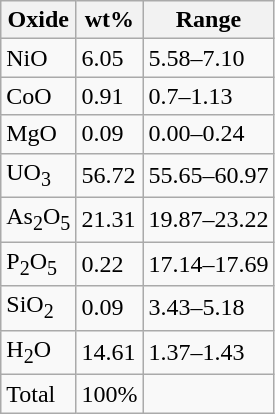<table class="wikitable">
<tr>
<th>Oxide</th>
<th>wt%</th>
<th>Range</th>
</tr>
<tr>
<td>NiO</td>
<td>6.05</td>
<td>5.58–7.10</td>
</tr>
<tr>
<td>CoO</td>
<td>0.91</td>
<td>0.7–1.13</td>
</tr>
<tr>
<td>MgO</td>
<td>0.09</td>
<td>0.00–0.24</td>
</tr>
<tr>
<td>UO<sub>3</sub></td>
<td>56.72</td>
<td>55.65–60.97</td>
</tr>
<tr>
<td>As<sub>2</sub>O<sub>5</sub></td>
<td>21.31</td>
<td>19.87–23.22</td>
</tr>
<tr>
<td>P<sub>2</sub>O<sub>5</sub></td>
<td>0.22</td>
<td>17.14–17.69</td>
</tr>
<tr>
<td>SiO<sub>2</sub></td>
<td>0.09</td>
<td>3.43–5.18</td>
</tr>
<tr>
<td>H<sub>2</sub>O</td>
<td>14.61</td>
<td>1.37–1.43</td>
</tr>
<tr>
<td>Total</td>
<td>100%</td>
<td></td>
</tr>
</table>
